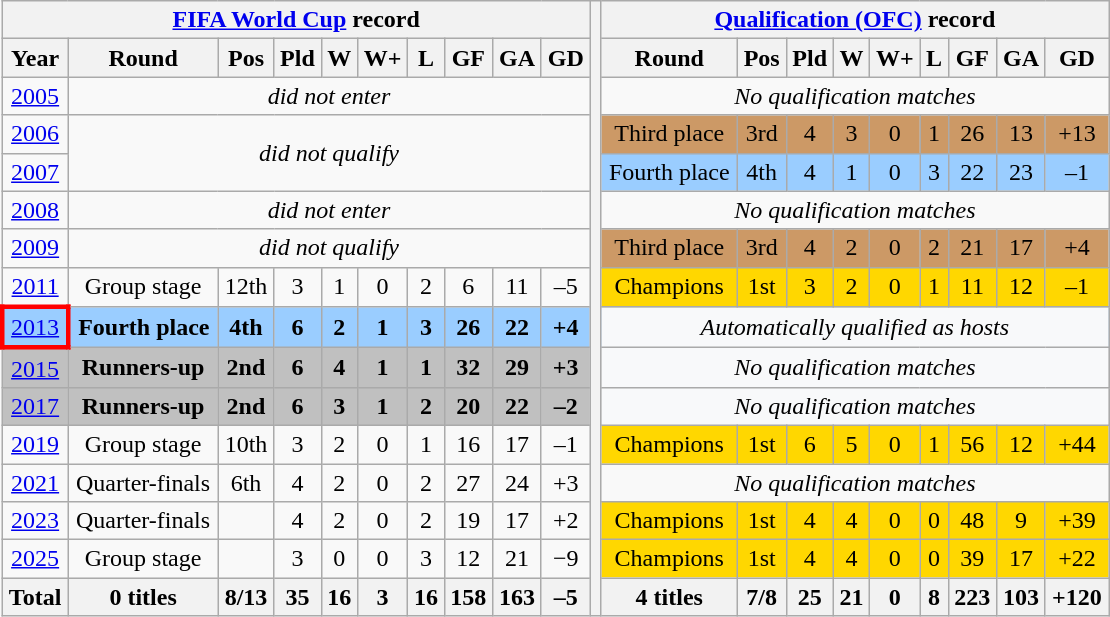<table class="wikitable" style="text-align: center;">
<tr>
<th colspan=10><a href='#'>FIFA World Cup</a> record</th>
<th width=1% rowspan="16"></th>
<th colspan=10><a href='#'>Qualification (OFC)</a> record</th>
</tr>
<tr>
<th>Year</th>
<th>Round</th>
<th>Pos</th>
<th>Pld</th>
<th>W</th>
<th>W+</th>
<th>L</th>
<th>GF</th>
<th>GA</th>
<th>GD</th>
<th>Round</th>
<th>Pos</th>
<th>Pld</th>
<th>W</th>
<th>W+</th>
<th>L</th>
<th>GF</th>
<th>GA</th>
<th>GD</th>
</tr>
<tr>
<td> <a href='#'>2005</a></td>
<td colspan=9><em>did not enter</em></td>
<td colspan=9><em>No qualification matches</em></td>
</tr>
<tr>
<td> <a href='#'>2006</a></td>
<td rowspan=2 colspan=9><em>did not qualify</em></td>
<td style="background:#c96;">Third place</td>
<td style="background:#c96;">3rd</td>
<td style="background:#c96;">4</td>
<td style="background:#c96;">3</td>
<td style="background:#c96;">0</td>
<td style="background:#c96;">1</td>
<td style="background:#c96;">26</td>
<td style="background:#c96;">13</td>
<td style="background:#c96;">+13</td>
</tr>
<tr>
<td> <a href='#'>2007</a></td>
<td style="background:#9acdff;">Fourth place</td>
<td style="background:#9acdff;">4th</td>
<td style="background:#9acdff;">4</td>
<td style="background:#9acdff;">1</td>
<td style="background:#9acdff;">0</td>
<td style="background:#9acdff;">3</td>
<td style="background:#9acdff;">22</td>
<td style="background:#9acdff;">23</td>
<td style="background:#9acdff;">–1</td>
</tr>
<tr>
<td> <a href='#'>2008</a></td>
<td colspan=9><em>did not enter</em></td>
<td colspan=9><em>No qualification matches</em></td>
</tr>
<tr>
<td> <a href='#'>2009</a></td>
<td colspan=9><em>did not qualify</em></td>
<td style="background:#c96;">Third place</td>
<td style="background:#c96;">3rd</td>
<td style="background:#c96;">4</td>
<td style="background:#c96;">2</td>
<td style="background:#c96;">0</td>
<td style="background:#c96;">2</td>
<td style="background:#c96;">21</td>
<td style="background:#c96;">17</td>
<td style="background:#c96;">+4</td>
</tr>
<tr>
<td> <a href='#'>2011</a></td>
<td>Group stage</td>
<td>12th</td>
<td>3</td>
<td>1</td>
<td>0</td>
<td>2</td>
<td>6</td>
<td>11</td>
<td>–5</td>
<td style="background:gold;">Champions</td>
<td style="background:gold;">1st</td>
<td style="background:gold;">3</td>
<td style="background:gold;">2</td>
<td style="background:gold;">0</td>
<td style="background:gold;">1</td>
<td style="background:gold;">11</td>
<td style="background:gold;">12</td>
<td style="background:gold;">–1</td>
</tr>
<tr style="background:#9acdff;">
<td style="border: 3px solid red"> <a href='#'>2013</a></td>
<td><strong>Fourth place</strong></td>
<td><strong>4th</strong></td>
<td><strong>6</strong></td>
<td><strong>2</strong></td>
<td><strong>1</strong></td>
<td><strong>3</strong></td>
<td><strong>26</strong></td>
<td><strong>22</strong></td>
<td><strong>+4</strong></td>
<td colspan=9 style="background:#F8F9FA;"><em>Automatically qualified as hosts</em></td>
</tr>
<tr style="background:silver;">
<td> <a href='#'>2015</a></td>
<td><strong>Runners-up</strong></td>
<td><strong>2nd</strong></td>
<td><strong>6</strong></td>
<td><strong>4</strong></td>
<td><strong>1</strong></td>
<td><strong>1</strong></td>
<td><strong>32</strong></td>
<td><strong>29</strong></td>
<td><strong>+3</strong></td>
<td colspan=9 style="background:#F8F9FA;"><em>No qualification matches</em></td>
</tr>
<tr style="background:silver;">
<td> <a href='#'>2017</a></td>
<td><strong>Runners-up</strong></td>
<td><strong>2nd</strong></td>
<td><strong>6</strong></td>
<td><strong>3</strong></td>
<td><strong>1</strong></td>
<td><strong>2</strong></td>
<td><strong>20</strong></td>
<td><strong>22</strong></td>
<td><strong>–2</strong></td>
<td colspan=9 style="background:#F8F9FA;"><em>No qualification matches</em></td>
</tr>
<tr>
<td> <a href='#'>2019</a></td>
<td>Group stage</td>
<td>10th</td>
<td>3</td>
<td>2</td>
<td>0</td>
<td>1</td>
<td>16</td>
<td>17</td>
<td>–1</td>
<td style="background:gold;">Champions</td>
<td style="background:gold;">1st</td>
<td style="background:gold;">6</td>
<td style="background:gold;">5</td>
<td style="background:gold;">0</td>
<td style="background:gold;">1</td>
<td style="background:gold;">56</td>
<td style="background:gold;">12</td>
<td style="background:gold;">+44</td>
</tr>
<tr>
<td> <a href='#'>2021</a></td>
<td>Quarter-finals</td>
<td>6th</td>
<td>4</td>
<td>2</td>
<td>0</td>
<td>2</td>
<td>27</td>
<td>24</td>
<td>+3</td>
<td colspan=9><em>No qualification matches</em></td>
</tr>
<tr>
<td> <a href='#'>2023</a></td>
<td>Quarter-finals</td>
<td></td>
<td>4</td>
<td>2</td>
<td>0</td>
<td>2</td>
<td>19</td>
<td>17</td>
<td>+2</td>
<td style="background:gold;">Champions</td>
<td style="background:gold;">1st</td>
<td style="background:gold;">4</td>
<td style="background:gold;">4</td>
<td style="background:gold;">0</td>
<td style="background:gold;">0</td>
<td style="background:gold;">48</td>
<td style="background:gold;">9</td>
<td style="background:gold;">+39</td>
</tr>
<tr>
<td> <a href='#'>2025</a></td>
<td>Group stage</td>
<td></td>
<td>3</td>
<td>0</td>
<td>0</td>
<td>3</td>
<td>12</td>
<td>21</td>
<td>−9</td>
<td style="background:gold;">Champions</td>
<td style="background:gold;">1st</td>
<td style="background:gold;">4</td>
<td style="background:gold;">4</td>
<td style="background:gold;">0</td>
<td style="background:gold;">0</td>
<td style="background:gold;">39</td>
<td style="background:gold;">17</td>
<td style="background:gold;">+22</td>
</tr>
<tr>
<th>Total</th>
<th>0 titles</th>
<th>8/13</th>
<th>35</th>
<th>16</th>
<th>3</th>
<th>16</th>
<th>158</th>
<th>163</th>
<th>–5</th>
<th>4 titles</th>
<th>7/8</th>
<th>25</th>
<th>21</th>
<th>0</th>
<th>8</th>
<th>223</th>
<th>103</th>
<th>+120</th>
</tr>
</table>
